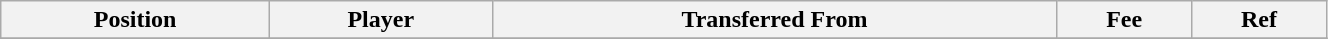<table class="wikitable sortable" style="width:70%; text-align:center; font-size:100%; text-align:left;">
<tr>
<th><strong>Position</strong></th>
<th><strong>Player</strong></th>
<th><strong>Transferred From</strong></th>
<th><strong>Fee</strong></th>
<th><strong>Ref</strong></th>
</tr>
<tr>
</tr>
</table>
